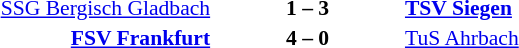<table width=100% cellspacing=1>
<tr>
<th width=25%></th>
<th width=10%></th>
<th width=25%></th>
<th></th>
</tr>
<tr style=font-size:90%>
<td align=right><a href='#'>SSG Bergisch Gladbach</a></td>
<td align=center><strong>1 – 3</strong></td>
<td><strong><a href='#'>TSV Siegen</a></strong></td>
</tr>
<tr style=font-size:90%>
<td align=right><strong><a href='#'>FSV Frankfurt</a></strong></td>
<td align=center><strong>4 – 0</strong></td>
<td><a href='#'>TuS Ahrbach</a></td>
</tr>
</table>
